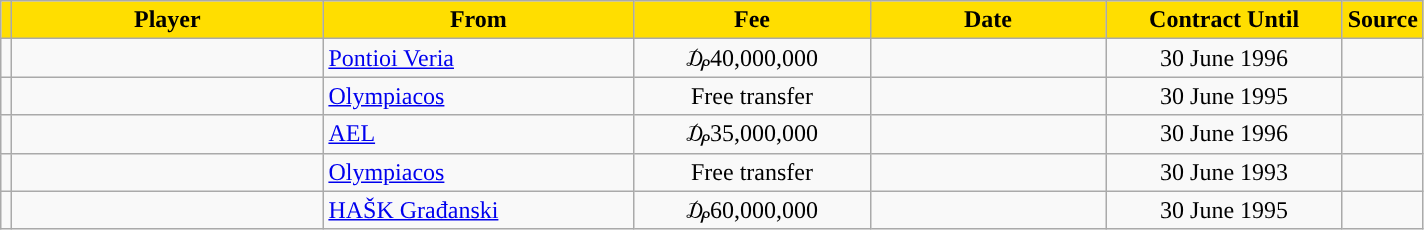<table class="wikitable sortable">
<tr>
<th style="background:#FFDE00"></th>
<th width=200 style="background:#FFDE00">Player</th>
<th width=200 style="background:#FFDE00">From</th>
<th width=150 style="background:#FFDE00">Fee</th>
<th width=150 style="background:#FFDE00">Date</th>
<th width=150 style="background:#FFDE00">Contract Until</th>
<th style="background:#FFDE00">Source</th>
</tr>
<tr>
<td align=center></td>
<td></td>
<td> <a href='#'>Pontioi Veria</a></td>
<td align=center>₯40,000,000</td>
<td align=center></td>
<td align=center>30 June 1996</td>
<td align=center></td>
</tr>
<tr>
<td align=center></td>
<td></td>
<td> <a href='#'>Olympiacos</a></td>
<td align=center>Free transfer</td>
<td align=center></td>
<td align=center>30 June 1995</td>
<td align=center></td>
</tr>
<tr>
<td align=center></td>
<td></td>
<td> <a href='#'>AEL</a></td>
<td align=center>₯35,000,000</td>
<td align=center></td>
<td align=center>30 June 1996</td>
<td align=center></td>
</tr>
<tr>
<td align=center></td>
<td></td>
<td> <a href='#'>Olympiacos</a></td>
<td align=center>Free transfer</td>
<td align=center></td>
<td align=center>30 June 1993</td>
<td align=center></td>
</tr>
<tr>
<td align=center></td>
<td></td>
<td> <a href='#'>HAŠK Građanski</a></td>
<td align=center>₯60,000,000</td>
<td align=center></td>
<td align=center>30 June 1995</td>
<td align=center></td>
</tr>
</table>
